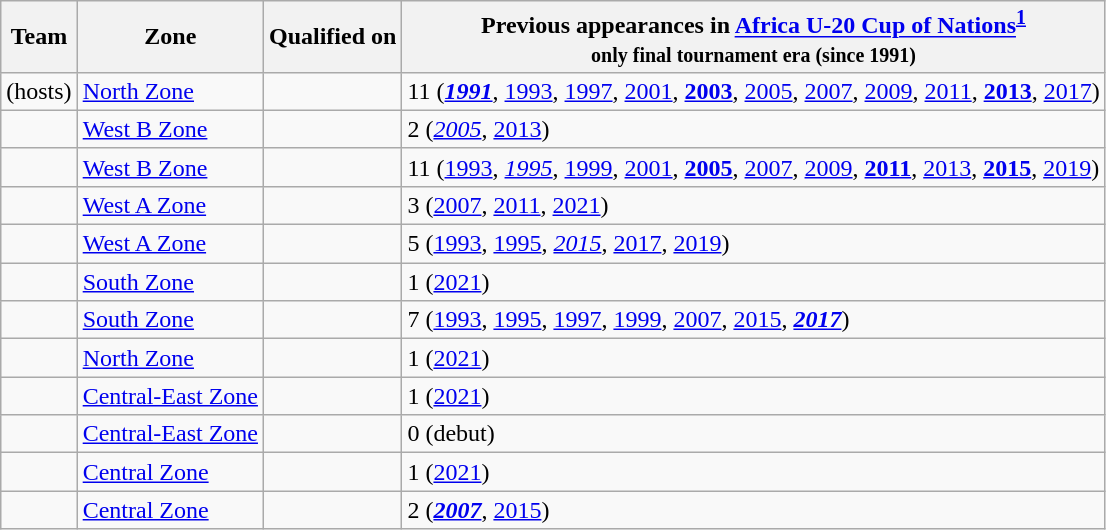<table class="wikitable sortable">
<tr>
<th>Team</th>
<th>Zone</th>
<th>Qualified on</th>
<th data-sort-type="number">Previous appearances in <a href='#'>Africa U-20 Cup of Nations</a><sup><a href='#'>1</a></sup><br><small>only final tournament era (since 1991)</small></th>
</tr>
<tr>
<td> (hosts)</td>
<td><a href='#'>North Zone</a></td>
<td></td>
<td>11 (<strong><em><a href='#'>1991</a></em></strong>, <a href='#'>1993</a>, <a href='#'>1997</a>, <a href='#'>2001</a>, <strong><a href='#'>2003</a></strong>, <a href='#'>2005</a>, <a href='#'>2007</a>, <a href='#'>2009</a>, <a href='#'>2011</a>, <strong><a href='#'>2013</a></strong>, <a href='#'>2017</a>)</td>
</tr>
<tr>
<td></td>
<td><a href='#'>West B Zone</a></td>
<td></td>
<td>2 (<em><a href='#'>2005</a></em>, <a href='#'>2013</a>)</td>
</tr>
<tr>
<td></td>
<td><a href='#'>West B Zone</a></td>
<td></td>
<td>11 (<a href='#'>1993</a>, <em><a href='#'>1995</a></em>, <a href='#'>1999</a>, <a href='#'>2001</a>, <strong><a href='#'>2005</a></strong>, <a href='#'>2007</a>, <a href='#'>2009</a>, <strong><a href='#'>2011</a></strong>, <a href='#'>2013</a>, <strong><a href='#'>2015</a></strong>, <a href='#'>2019</a>)</td>
</tr>
<tr>
<td></td>
<td><a href='#'>West A Zone</a></td>
<td></td>
<td>3 (<a href='#'>2007</a>, <a href='#'>2011</a>, <a href='#'>2021</a>)</td>
</tr>
<tr>
<td></td>
<td><a href='#'>West A Zone</a></td>
<td></td>
<td>5 (<a href='#'>1993</a>, <a href='#'>1995</a>, <em><a href='#'>2015</a></em>, <a href='#'>2017</a>, <a href='#'>2019</a>)</td>
</tr>
<tr>
<td></td>
<td><a href='#'>South Zone</a></td>
<td></td>
<td>1 (<a href='#'>2021</a>)</td>
</tr>
<tr>
<td></td>
<td><a href='#'>South Zone</a></td>
<td></td>
<td>7 (<a href='#'>1993</a>, <a href='#'>1995</a>, <a href='#'>1997</a>, <a href='#'>1999</a>, <a href='#'>2007</a>, <a href='#'>2015</a>, <strong><em><a href='#'>2017</a></em></strong>)</td>
</tr>
<tr>
<td></td>
<td><a href='#'>North Zone</a></td>
<td></td>
<td>1 (<a href='#'>2021</a>)</td>
</tr>
<tr>
<td></td>
<td><a href='#'>Central-East Zone</a></td>
<td></td>
<td>1 (<a href='#'>2021</a>)</td>
</tr>
<tr>
<td></td>
<td><a href='#'>Central-East Zone</a></td>
<td></td>
<td>0 (debut)</td>
</tr>
<tr>
<td></td>
<td><a href='#'>Central Zone</a></td>
<td></td>
<td>1 (<a href='#'>2021</a>)</td>
</tr>
<tr>
<td></td>
<td><a href='#'>Central Zone</a></td>
<td></td>
<td>2 (<strong><em><a href='#'>2007</a></em></strong>, <a href='#'>2015</a>)</td>
</tr>
</table>
